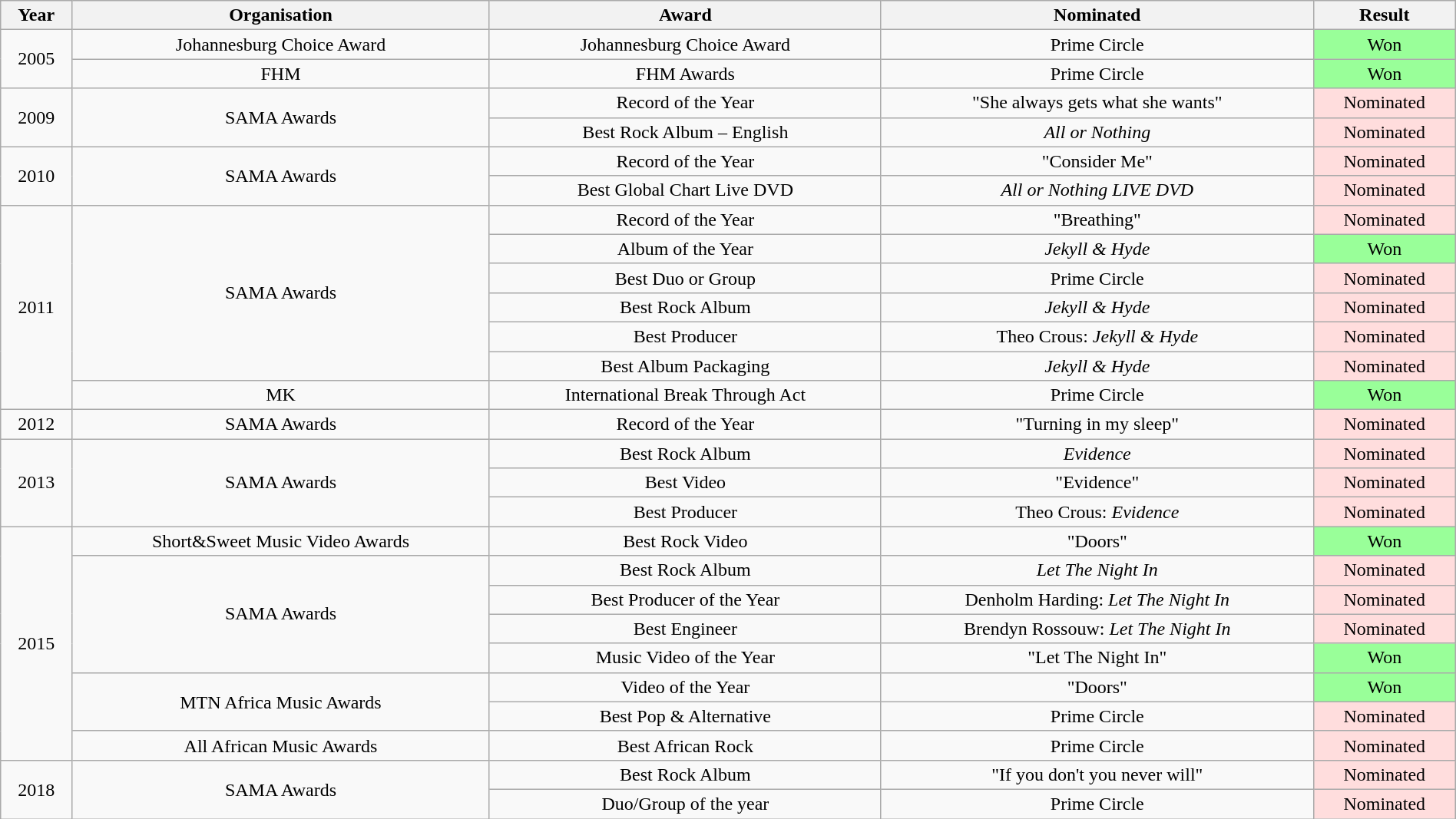<table class="wikitable" style="text-align: center; width: 100%">
<tr>
<th>Year</th>
<th>Organisation</th>
<th>Award</th>
<th>Nominated</th>
<th>Result</th>
</tr>
<tr>
<td rowspan="2">2005</td>
<td>Johannesburg Choice Award</td>
<td>Johannesburg Choice Award</td>
<td>Prime Circle</td>
<td style="background: #99FF99;">Won</td>
</tr>
<tr>
<td>FHM</td>
<td>FHM Awards</td>
<td>Prime Circle</td>
<td style="background: #99FF99;">Won</td>
</tr>
<tr>
<td rowspan="2">2009</td>
<td rowspan="2">SAMA Awards</td>
<td>Record of the Year</td>
<td>"She always gets what she wants"</td>
<td style="background: #FDD;">Nominated</td>
</tr>
<tr>
<td>Best Rock Album – English</td>
<td><em>All or Nothing</em></td>
<td style="background: #FDD;">Nominated</td>
</tr>
<tr>
<td rowspan="2">2010</td>
<td rowspan="2">SAMA Awards</td>
<td>Record of the Year</td>
<td>"Consider Me"</td>
<td style="background: #FDD;">Nominated</td>
</tr>
<tr>
<td>Best Global Chart Live DVD</td>
<td><em>All or Nothing LIVE DVD</em></td>
<td style="background: #FDD;">Nominated</td>
</tr>
<tr>
<td rowspan="7">2011</td>
<td td rowspan="6">SAMA Awards</td>
<td>Record of the Year</td>
<td>"Breathing"</td>
<td style="background: #FDD;">Nominated</td>
</tr>
<tr>
<td>Album of the Year</td>
<td><em>Jekyll & Hyde</em></td>
<td style="background: #99FF99;">Won</td>
</tr>
<tr>
<td>Best Duo or Group</td>
<td>Prime Circle</td>
<td style="background: #FDD;">Nominated</td>
</tr>
<tr>
<td>Best Rock Album</td>
<td><em>Jekyll & Hyde</em></td>
<td style="background: #FDD;">Nominated</td>
</tr>
<tr>
<td>Best Producer</td>
<td>Theo Crous: <em>Jekyll & Hyde</em></td>
<td style="background: #FDD;">Nominated</td>
</tr>
<tr>
<td>Best Album Packaging</td>
<td><em>Jekyll & Hyde</em></td>
<td style="background: #FDD;">Nominated</td>
</tr>
<tr>
<td>MK</td>
<td>International Break Through Act</td>
<td>Prime Circle</td>
<td style="background: #99FF99;">Won</td>
</tr>
<tr>
<td>2012</td>
<td>SAMA Awards</td>
<td>Record of the Year</td>
<td>"Turning in my sleep"</td>
<td style="background: #FDD;">Nominated</td>
</tr>
<tr>
<td rowspan="3">2013</td>
<td rowspan="3">SAMA Awards</td>
<td>Best Rock Album</td>
<td><em>Evidence</em></td>
<td style="background: #FDD;">Nominated</td>
</tr>
<tr>
<td>Best Video</td>
<td>"Evidence"</td>
<td style="background: #FDD;">Nominated</td>
</tr>
<tr>
<td>Best Producer</td>
<td>Theo Crous: <em>Evidence</em></td>
<td style="background: #FDD;">Nominated</td>
</tr>
<tr>
<td rowspan="8">2015</td>
<td>Short&Sweet Music Video Awards</td>
<td>Best Rock Video</td>
<td>"Doors"</td>
<td style="background: #99FF99;">Won</td>
</tr>
<tr>
<td rowspan="4">SAMA Awards</td>
<td>Best Rock Album</td>
<td><em>Let The Night In</em></td>
<td style="background: #FDD;">Nominated</td>
</tr>
<tr>
<td>Best Producer of the Year</td>
<td>Denholm Harding: <em>Let The Night In</em></td>
<td style="background: #FDD;">Nominated</td>
</tr>
<tr>
<td>Best Engineer</td>
<td>Brendyn Rossouw: <em>Let The Night In</em></td>
<td style="background: #FDD;">Nominated</td>
</tr>
<tr>
<td>Music Video of the Year</td>
<td>"Let The Night In"</td>
<td style="background: #99FF99;">Won</td>
</tr>
<tr>
<td rowspan="2">MTN Africa Music Awards</td>
<td>Video of the Year</td>
<td>"Doors"</td>
<td style="background: #99FF99;">Won</td>
</tr>
<tr>
<td>Best Pop & Alternative</td>
<td>Prime Circle</td>
<td style="background: #FDD;">Nominated</td>
</tr>
<tr>
<td>All African Music Awards</td>
<td>Best African Rock</td>
<td>Prime Circle</td>
<td style="background: #FDD;">Nominated</td>
</tr>
<tr>
<td rowspan="2">2018</td>
<td rowspan="2">SAMA Awards</td>
<td>Best Rock Album</td>
<td>"If you don't you never will"</td>
<td style="background: #FDD;">Nominated</td>
</tr>
<tr>
<td>Duo/Group of the year</td>
<td>Prime Circle</td>
<td style="background: #FDD;">Nominated</td>
</tr>
</table>
